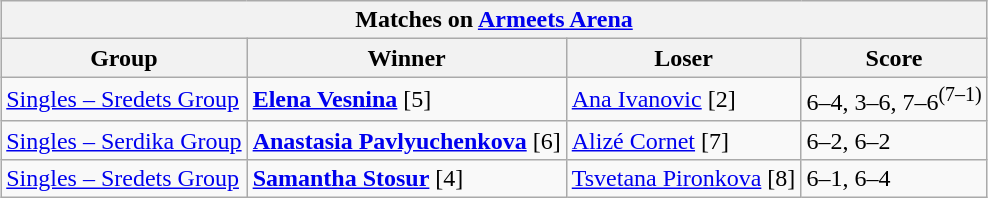<table class="wikitable collapsible uncollapsed" border=1 style="margin:1em auto;">
<tr>
<th colspan=4><strong>Matches on <a href='#'>Armeets Arena</a></strong></th>
</tr>
<tr>
<th>Group</th>
<th>Winner</th>
<th>Loser</th>
<th>Score</th>
</tr>
<tr>
<td><a href='#'>Singles – Sredets Group</a></td>
<td> <strong><a href='#'>Elena Vesnina</a></strong> [5]</td>
<td> <a href='#'>Ana Ivanovic</a> [2]</td>
<td>6–4, 3–6, 7–6<sup>(7–1)</sup></td>
</tr>
<tr>
<td><a href='#'>Singles – Serdika Group</a></td>
<td> <strong><a href='#'>Anastasia Pavlyuchenkova</a></strong> [6]</td>
<td> <a href='#'>Alizé Cornet</a> [7]</td>
<td>6–2, 6–2</td>
</tr>
<tr>
<td><a href='#'>Singles – Sredets Group</a></td>
<td> <strong><a href='#'>Samantha Stosur</a></strong> [4]</td>
<td> <a href='#'>Tsvetana Pironkova</a> [8]</td>
<td>6–1, 6–4</td>
</tr>
</table>
